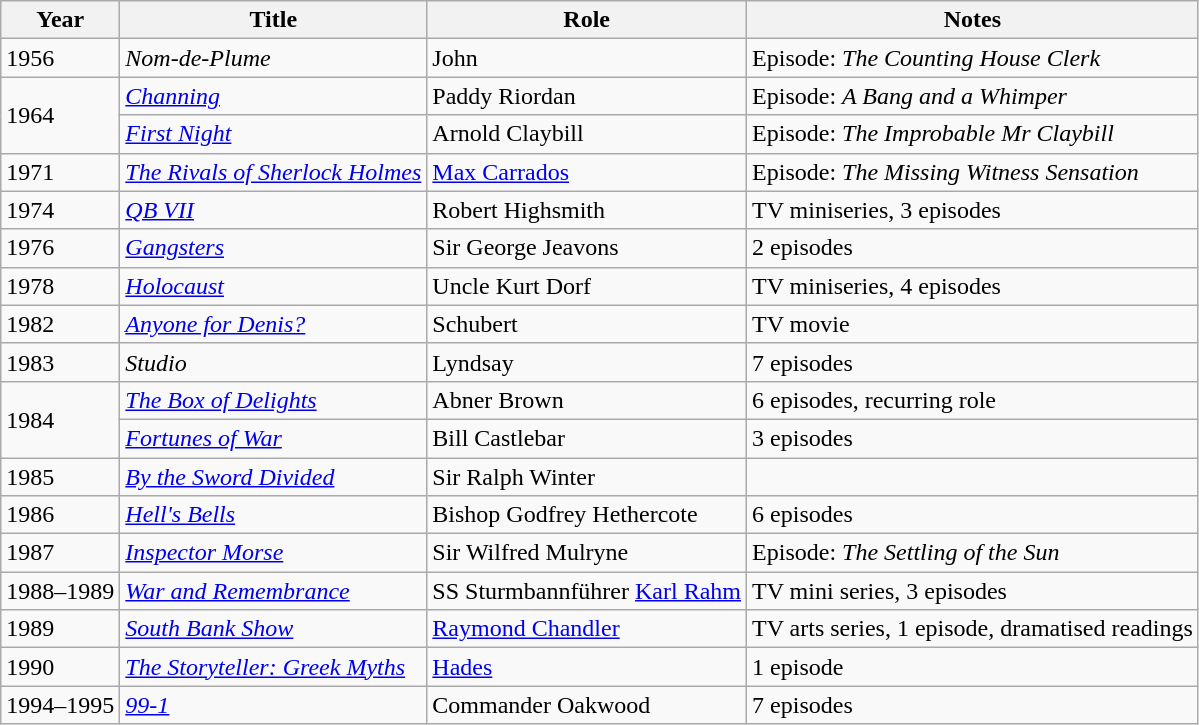<table class="wikitable sortable">
<tr>
<th>Year</th>
<th>Title</th>
<th>Role</th>
<th>Notes</th>
</tr>
<tr>
<td>1956</td>
<td><em>Nom-de-Plume</em></td>
<td>John</td>
<td>Episode: <em>The Counting House Clerk</em></td>
</tr>
<tr>
<td rowspan="2">1964</td>
<td><em><a href='#'>Channing</a></em></td>
<td>Paddy Riordan</td>
<td>Episode: <em>A Bang and a Whimper</em></td>
</tr>
<tr>
<td><em><a href='#'>First Night</a></em></td>
<td>Arnold Claybill</td>
<td>Episode: <em>The Improbable Mr Claybill</em></td>
</tr>
<tr>
<td>1971</td>
<td><em><a href='#'>The Rivals of Sherlock Holmes</a></em></td>
<td><a href='#'>Max Carrados</a></td>
<td>Episode: <em>The Missing Witness Sensation</em></td>
</tr>
<tr>
<td>1974</td>
<td><em><a href='#'>QB VII</a></em></td>
<td>Robert Highsmith</td>
<td>TV miniseries, 3 episodes</td>
</tr>
<tr>
<td>1976</td>
<td><em><a href='#'>Gangsters</a></em></td>
<td>Sir George Jeavons</td>
<td>2 episodes</td>
</tr>
<tr>
<td>1978</td>
<td><em><a href='#'>Holocaust</a></em></td>
<td>Uncle Kurt Dorf</td>
<td>TV miniseries, 4 episodes</td>
</tr>
<tr>
<td>1982</td>
<td><em><a href='#'>Anyone for Denis?</a></em></td>
<td>Schubert</td>
<td>TV movie</td>
</tr>
<tr>
<td>1983</td>
<td><em>Studio</em></td>
<td>Lyndsay</td>
<td>7 episodes</td>
</tr>
<tr>
<td rowspan="2">1984</td>
<td><em><a href='#'>The Box of Delights</a></em></td>
<td>Abner Brown</td>
<td>6 episodes, recurring role</td>
</tr>
<tr>
<td><em><a href='#'>Fortunes of War</a></em></td>
<td>Bill Castlebar</td>
<td>3 episodes</td>
</tr>
<tr>
<td>1985</td>
<td><em><a href='#'>By the Sword Divided</a></em></td>
<td>Sir Ralph Winter</td>
<td></td>
</tr>
<tr>
<td>1986</td>
<td><em><a href='#'>Hell's Bells</a></em></td>
<td>Bishop Godfrey Hethercote</td>
<td>6 episodes</td>
</tr>
<tr>
<td>1987</td>
<td><em><a href='#'>Inspector Morse</a></em></td>
<td>Sir Wilfred Mulryne</td>
<td>Episode: <em>The Settling of the Sun</em></td>
</tr>
<tr>
<td>1988–1989</td>
<td><em><a href='#'>War and Remembrance</a></em></td>
<td>SS Sturmbannführer <a href='#'>Karl Rahm</a></td>
<td>TV mini series, 3 episodes</td>
</tr>
<tr>
<td>1989</td>
<td><em><a href='#'>South Bank Show</a></em></td>
<td><a href='#'>Raymond Chandler</a></td>
<td>TV arts series, 1 episode, dramatised readings<br></td>
</tr>
<tr 1990 House of Cards   Urquart   BBC>
<td>1990</td>
<td><em><a href='#'>The Storyteller: Greek Myths</a></em></td>
<td><a href='#'>Hades</a></td>
<td>1 episode</td>
</tr>
<tr>
<td>1994–1995</td>
<td><em><a href='#'>99-1</a></em></td>
<td>Commander Oakwood</td>
<td>7 episodes</td>
</tr>
</table>
